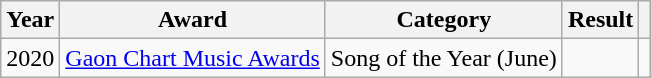<table class="wikitable">
<tr>
<th>Year</th>
<th>Award</th>
<th>Category</th>
<th>Result</th>
<th class="unsortable"></th>
</tr>
<tr>
<td>2020</td>
<td><a href='#'>Gaon Chart Music Awards</a></td>
<td>Song of the Year (June)</td>
<td></td>
<td align="center"></td>
</tr>
</table>
